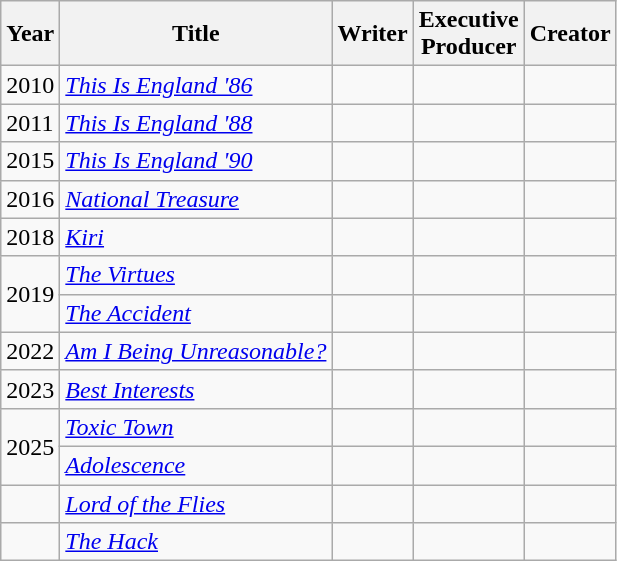<table class="wikitable">
<tr>
<th>Year</th>
<th>Title</th>
<th>Writer</th>
<th>Executive<br>Producer</th>
<th>Creator</th>
</tr>
<tr>
<td>2010</td>
<td><em><a href='#'>This Is England '86</a></em></td>
<td></td>
<td></td>
<td></td>
</tr>
<tr>
<td>2011</td>
<td><em><a href='#'>This Is England '88</a></em></td>
<td></td>
<td></td>
<td></td>
</tr>
<tr>
<td>2015</td>
<td><em><a href='#'>This Is England '90</a></em></td>
<td></td>
<td></td>
<td></td>
</tr>
<tr>
<td>2016</td>
<td><em><a href='#'>National Treasure</a></em></td>
<td></td>
<td></td>
<td></td>
</tr>
<tr>
<td>2018</td>
<td><em><a href='#'>Kiri</a></em></td>
<td></td>
<td></td>
<td></td>
</tr>
<tr>
<td rowspan="2">2019</td>
<td><em><a href='#'>The Virtues</a></em></td>
<td></td>
<td></td>
<td></td>
</tr>
<tr>
<td><em><a href='#'>The Accident</a></em></td>
<td></td>
<td></td>
<td></td>
</tr>
<tr>
<td>2022</td>
<td><em><a href='#'>Am I Being Unreasonable?</a></em></td>
<td></td>
<td></td>
<td></td>
</tr>
<tr>
<td>2023</td>
<td><em><a href='#'>Best Interests</a></em></td>
<td></td>
<td></td>
<td></td>
</tr>
<tr>
<td rowspan="2">2025</td>
<td><em><a href='#'>Toxic Town</a></em></td>
<td></td>
<td></td>
<td></td>
</tr>
<tr>
<td><em><a href='#'>Adolescence</a></em></td>
<td></td>
<td></td>
<td></td>
</tr>
<tr>
<td></td>
<td><em><a href='#'>Lord of the Flies</a></em></td>
<td></td>
<td></td>
<td></td>
</tr>
<tr>
<td></td>
<td><em><a href='#'>The Hack</a></em></td>
<td></td>
<td></td>
<td></td>
</tr>
</table>
